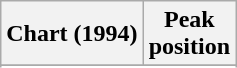<table class="wikitable sortable">
<tr>
<th align="left">Chart (1994)</th>
<th align="center">Peak<br>position</th>
</tr>
<tr>
</tr>
<tr>
</tr>
</table>
